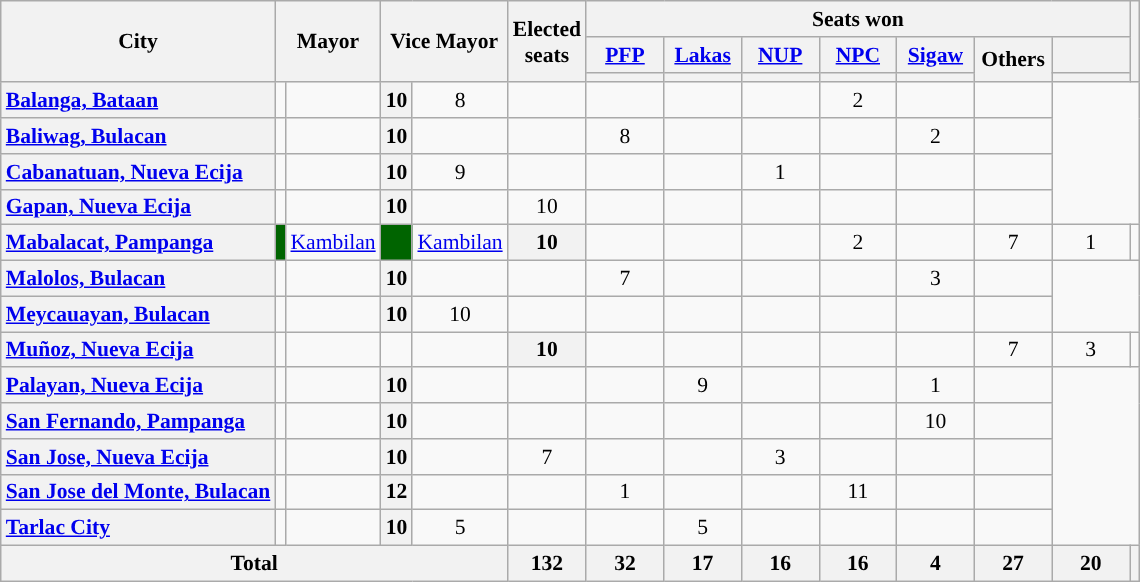<table class="wikitable" style="text-align:center; font-size: 0.9em;">
<tr>
<th rowspan="3">City</th>
<th colspan="2" rowspan="3" style="width:60px;">Mayor</th>
<th colspan="2" rowspan="3" style="width:60px;">Vice Mayor</th>
<th rowspan="3">Elected<br>seats</th>
<th colspan="7">Seats won</th>
<th rowspan="3"></th>
</tr>
<tr>
<th class="unsortable" style="width:45px;"><a href='#'>PFP</a></th>
<th class="unsortable" style="width:45px;"><a href='#'>Lakas</a></th>
<th class="unsortable" style="width:45px;"><a href='#'>NUP</a></th>
<th class="unsortable" style="width:45px;"><a href='#'>NPC</a></th>
<th class="unsortable" style="width:45px;"><a href='#'>Sigaw</a></th>
<th rowspan="2" class="unsortable" style="width:45px;">Others</th>
<th class="unsortable" style="width:45px;"></th>
</tr>
<tr>
<th style="color:inherit;background:"></th>
<th style="color:inherit;background:"></th>
<th style="color:inherit;background:"></th>
<th style="color:inherit;background:"></th>
<th style="color:inherit;background:"></th>
<th style="color:inherit;background:"></th>
</tr>
<tr>
<th style="text-align: left;"><a href='#'>Balanga, Bataan</a></th>
<td></td>
<td></td>
<th>10</th>
<td>8</td>
<td></td>
<td></td>
<td></td>
<td></td>
<td>2</td>
<td></td>
<td></td>
</tr>
<tr>
<th style="text-align: left;"><a href='#'>Baliwag, Bulacan</a></th>
<td></td>
<td></td>
<th>10</th>
<td></td>
<td></td>
<td>8</td>
<td></td>
<td></td>
<td></td>
<td>2</td>
<td></td>
</tr>
<tr>
<th style="text-align: left;"><a href='#'>Cabanatuan, Nueva Ecija</a></th>
<td></td>
<td></td>
<th>10</th>
<td>9</td>
<td></td>
<td></td>
<td></td>
<td>1</td>
<td></td>
<td></td>
<td></td>
</tr>
<tr>
<th style="text-align: left;"><a href='#'>Gapan, Nueva Ecija</a></th>
<td></td>
<td></td>
<th>10</th>
<td></td>
<td>10</td>
<td></td>
<td></td>
<td></td>
<td></td>
<td></td>
<td></td>
</tr>
<tr>
<th style="text-align: left;"><a href='#'>Mabalacat, Pampanga</a></th>
<td style="background-color:#006400"></td>
<td style="text-align: left;"><a href='#'>Kambilan</a></td>
<td style="background-color:#006400"></td>
<td style="text-align: left;"><a href='#'>Kambilan</a></td>
<th>10</th>
<td></td>
<td></td>
<td></td>
<td>2</td>
<td></td>
<td>7</td>
<td>1</td>
<td></td>
</tr>
<tr>
<th style="text-align: left;"><a href='#'>Malolos, Bulacan</a></th>
<td></td>
<td></td>
<th>10</th>
<td></td>
<td></td>
<td>7</td>
<td></td>
<td></td>
<td></td>
<td>3</td>
<td></td>
</tr>
<tr>
<th style="text-align: left;"><a href='#'>Meycauayan, Bulacan</a></th>
<td></td>
<td></td>
<th>10</th>
<td>10</td>
<td></td>
<td></td>
<td></td>
<td></td>
<td></td>
<td></td>
<td></td>
</tr>
<tr>
<th style="text-align: left;"><a href='#'>Muñoz, Nueva Ecija</a></th>
<td></td>
<td style="text-align: left;"></td>
<td></td>
<td style="text-align: left;"></td>
<th>10</th>
<td></td>
<td></td>
<td></td>
<td></td>
<td></td>
<td>7</td>
<td>3</td>
<td></td>
</tr>
<tr>
<th style="text-align: left;"><a href='#'>Palayan, Nueva Ecija</a></th>
<td></td>
<td></td>
<th>10</th>
<td></td>
<td></td>
<td></td>
<td>9</td>
<td></td>
<td></td>
<td>1</td>
<td></td>
</tr>
<tr>
<th style="text-align: left;"><a href='#'>San Fernando, Pampanga</a></th>
<td></td>
<td></td>
<th>10</th>
<td></td>
<td></td>
<td></td>
<td></td>
<td></td>
<td></td>
<td>10</td>
<td></td>
</tr>
<tr>
<th style="text-align: left;"><a href='#'>San Jose, Nueva Ecija</a></th>
<td></td>
<td></td>
<th>10</th>
<td></td>
<td>7</td>
<td></td>
<td></td>
<td>3</td>
<td></td>
<td></td>
<td></td>
</tr>
<tr>
<th style="text-align: left;"><a href='#'>San Jose del Monte, Bulacan</a></th>
<td></td>
<td></td>
<th>12</th>
<td></td>
<td></td>
<td>1</td>
<td></td>
<td></td>
<td>11</td>
<td></td>
<td></td>
</tr>
<tr>
<th style="text-align: left;"><a href='#'>Tarlac City</a></th>
<td></td>
<td></td>
<th>10</th>
<td>5</td>
<td></td>
<td></td>
<td>5</td>
<td></td>
<td></td>
<td></td>
<td></td>
</tr>
<tr>
<th colspan="5">Total</th>
<th>132</th>
<th>32</th>
<th>17</th>
<th>16</th>
<th>16</th>
<th>4</th>
<th>27</th>
<th>20</th>
<th></th>
</tr>
</table>
